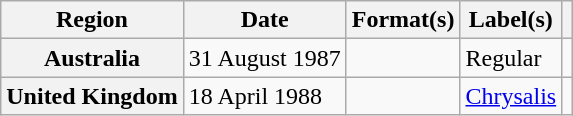<table class="wikitable plainrowheaders">
<tr>
<th scope="col">Region</th>
<th scope="col">Date</th>
<th scope="col">Format(s)</th>
<th scope="col">Label(s)</th>
<th scope="col"></th>
</tr>
<tr>
<th scope="row">Australia</th>
<td>31 August 1987</td>
<td></td>
<td>Regular</td>
<td></td>
</tr>
<tr>
<th scope="row">United Kingdom</th>
<td>18 April 1988</td>
<td></td>
<td><a href='#'>Chrysalis</a></td>
<td></td>
</tr>
</table>
